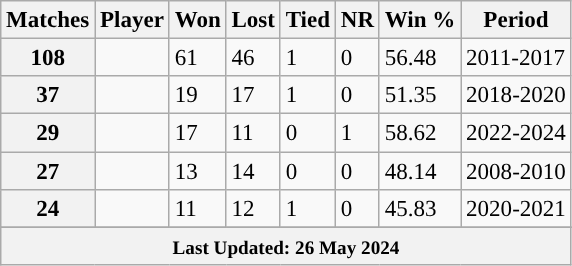<table class="wikitable sortable" style="text-align:left;font-size:96%;">
<tr>
<th>Matches</th>
<th>Player</th>
<th>Won</th>
<th>Lost</th>
<th>Tied</th>
<th>NR</th>
<th>Win %</th>
<th>Period</th>
</tr>
<tr>
<th scope=row style=text-align:center;>108</th>
<td></td>
<td>61</td>
<td>46</td>
<td>1</td>
<td>0</td>
<td>56.48</td>
<td>2011-2017</td>
</tr>
<tr>
<th scope=row style=text-align:center;>37</th>
<td></td>
<td>19</td>
<td>17</td>
<td>1</td>
<td>0</td>
<td>51.35</td>
<td>2018-2020</td>
</tr>
<tr>
<th scope=row style=text-align:center;>29</th>
<td></td>
<td>17</td>
<td>11</td>
<td>0</td>
<td>1</td>
<td>58.62</td>
<td>2022-2024</td>
</tr>
<tr>
<th scope=row style=text-align:center;>27</th>
<td></td>
<td>13</td>
<td>14</td>
<td>0</td>
<td>0</td>
<td>48.14</td>
<td>2008-2010</td>
</tr>
<tr>
<th scope=row style=text-align:center;>24</th>
<td></td>
<td>11</td>
<td>12</td>
<td>1</td>
<td>0</td>
<td>45.83</td>
<td>2020-2021</td>
</tr>
<tr>
</tr>
<tr class=sortbottom>
<th colspan=9><small>Last Updated: 26 May 2024</small></th>
</tr>
</table>
